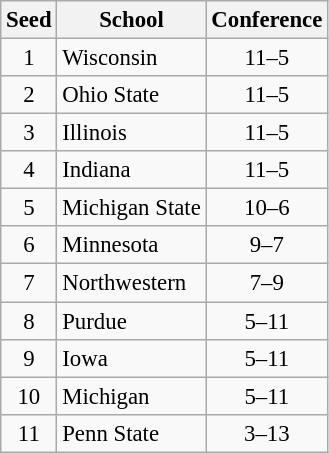<table class="wikitable" style="font-size: 95%; text-align:center;">
<tr>
<th>Seed</th>
<th>School</th>
<th>Conference</th>
</tr>
<tr>
<td>1</td>
<td align=left>Wisconsin</td>
<td>11–5</td>
</tr>
<tr>
<td>2</td>
<td align=left>Ohio State</td>
<td>11–5</td>
</tr>
<tr>
<td>3</td>
<td align=left>Illinois</td>
<td>11–5</td>
</tr>
<tr>
<td>4</td>
<td align=left>Indiana</td>
<td>11–5</td>
</tr>
<tr>
<td>5</td>
<td align=left>Michigan State</td>
<td>10–6</td>
</tr>
<tr>
<td>6</td>
<td align=left>Minnesota</td>
<td>9–7</td>
</tr>
<tr>
<td>7</td>
<td align=left>Northwestern</td>
<td>7–9</td>
</tr>
<tr>
<td>8</td>
<td align=left>Purdue</td>
<td>5–11</td>
</tr>
<tr>
<td>9</td>
<td align=left>Iowa</td>
<td>5–11</td>
</tr>
<tr>
<td>10</td>
<td align=left>Michigan</td>
<td>5–11</td>
</tr>
<tr>
<td>11</td>
<td align=left>Penn State</td>
<td>3–13</td>
</tr>
</table>
